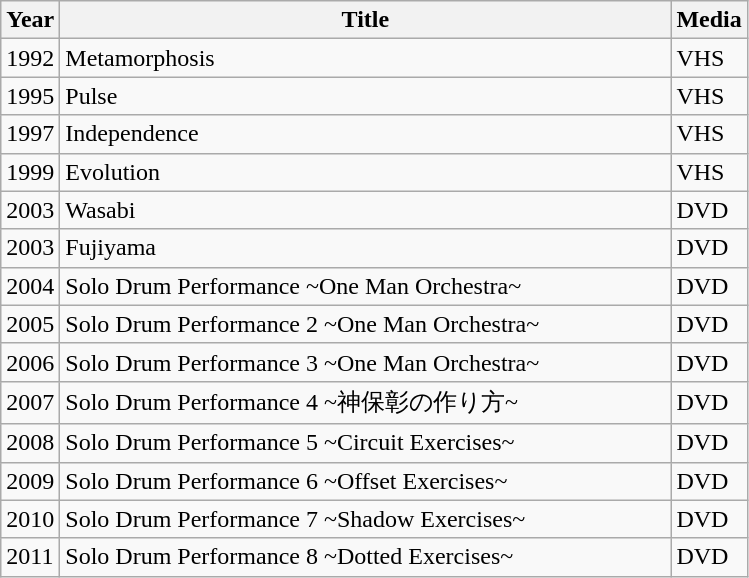<table class="wikitable">
<tr ">
<th>Year</th>
<th style="width:400px;">Title</th>
<th>Media</th>
</tr>
<tr>
<td>1992</td>
<td>Metamorphosis</td>
<td>VHS</td>
</tr>
<tr>
<td>1995</td>
<td>Pulse</td>
<td>VHS</td>
</tr>
<tr>
<td>1997</td>
<td>Independence</td>
<td>VHS</td>
</tr>
<tr>
<td>1999</td>
<td>Evolution</td>
<td>VHS</td>
</tr>
<tr>
<td>2003</td>
<td>Wasabi</td>
<td>DVD</td>
</tr>
<tr>
<td>2003</td>
<td>Fujiyama</td>
<td>DVD</td>
</tr>
<tr>
<td>2004</td>
<td>Solo Drum Performance ~One Man Orchestra~</td>
<td>DVD</td>
</tr>
<tr>
<td>2005</td>
<td>Solo Drum Performance 2 ~One Man Orchestra~</td>
<td>DVD</td>
</tr>
<tr>
<td>2006</td>
<td>Solo Drum Performance 3 ~One Man Orchestra~</td>
<td>DVD</td>
</tr>
<tr>
<td>2007</td>
<td>Solo Drum Performance 4 ~神保彰の作り方~</td>
<td>DVD</td>
</tr>
<tr>
<td>2008</td>
<td>Solo Drum Performance 5 ~Circuit Exercises~</td>
<td>DVD</td>
</tr>
<tr>
<td>2009</td>
<td>Solo Drum Performance 6 ~Offset Exercises~</td>
<td>DVD</td>
</tr>
<tr>
<td>2010</td>
<td>Solo Drum Performance 7 ~Shadow Exercises~</td>
<td>DVD</td>
</tr>
<tr>
<td>2011</td>
<td>Solo Drum Performance 8 ~Dotted Exercises~</td>
<td>DVD</td>
</tr>
</table>
